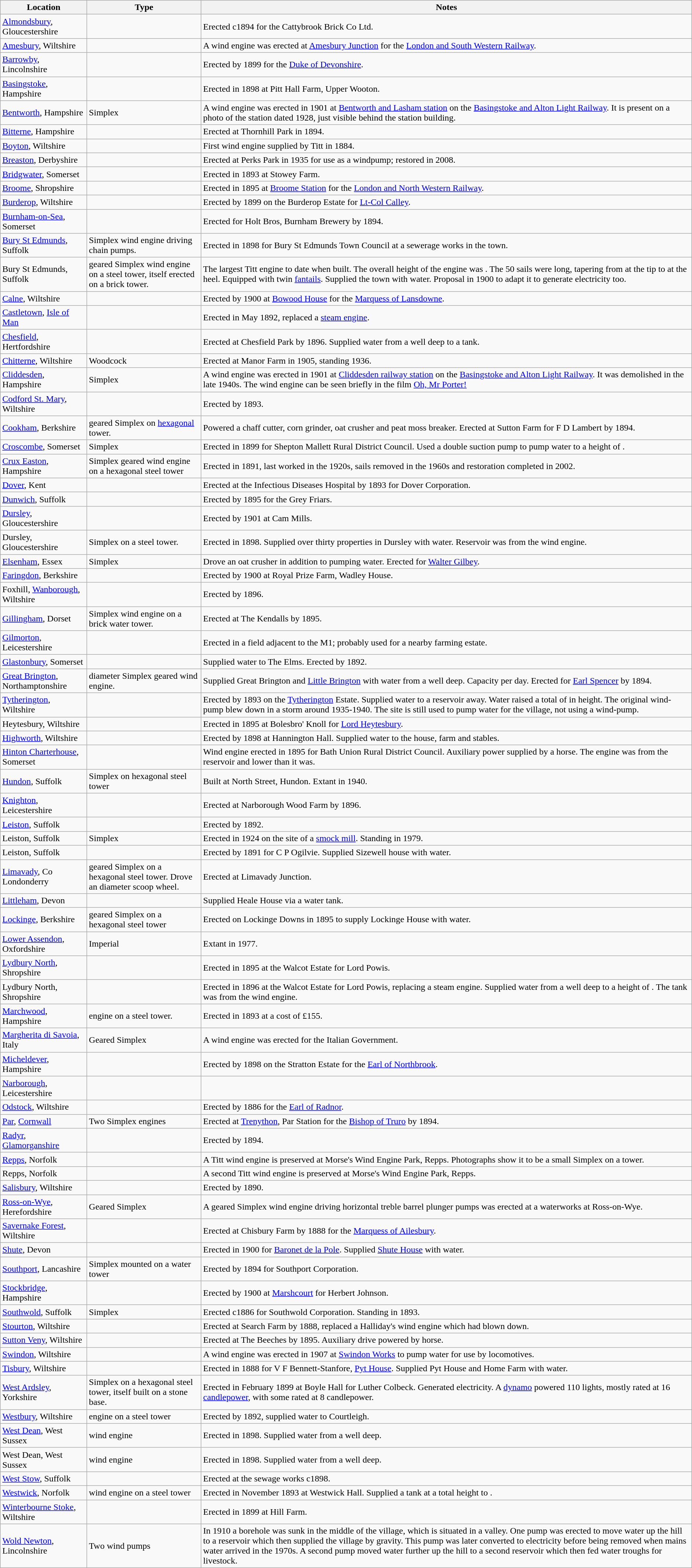<table class="wikitable" border="1">
<tr>
<th>Location</th>
<th>Type</th>
<th>Notes</th>
</tr>
<tr>
<td><a href='#'>Almondsbury</a>, Gloucestershire</td>
<td></td>
<td>Erected c1894 for the Cattybrook Brick Co Ltd.</td>
</tr>
<tr>
<td><a href='#'>Amesbury</a>, Wiltshire</td>
<td></td>
<td>A wind engine was erected at <a href='#'>Amesbury Junction</a> for the <a href='#'>London and South Western Railway</a>.</td>
</tr>
<tr>
<td><a href='#'>Barrowby</a>, Lincolnshire</td>
<td></td>
<td>Erected by 1899 for the <a href='#'>Duke of Devonshire</a>.</td>
</tr>
<tr>
<td><a href='#'>Basingstoke</a>, Hampshire</td>
<td></td>
<td>Erected in 1898 at Pitt Hall Farm, Upper Wooton.</td>
</tr>
<tr>
<td><a href='#'>Bentworth</a>, Hampshire</td>
<td>Simplex</td>
<td>A wind engine was erected in 1901 at <a href='#'>Bentworth and Lasham station</a> on the <a href='#'>Basingstoke and Alton Light Railway</a>. It is present on a photo of the station dated 1928, just visible behind the station building.</td>
</tr>
<tr>
<td><a href='#'>Bitterne</a>, Hampshire</td>
<td></td>
<td>Erected at Thornhill Park in 1894.</td>
</tr>
<tr>
<td><a href='#'>Boyton</a>, Wiltshire</td>
<td></td>
<td>First wind engine supplied by Titt in 1884.</td>
</tr>
<tr>
<td><a href='#'>Breaston</a>, Derbyshire</td>
<td></td>
<td>Erected at Perks Park in 1935 for use as a windpump; restored in 2008.</td>
</tr>
<tr>
<td><a href='#'>Bridgwater</a>, Somerset</td>
<td></td>
<td>Erected in 1893 at Stowey Farm.</td>
</tr>
<tr>
<td><a href='#'>Broome</a>, Shropshire</td>
<td></td>
<td>Erected in 1895 at <a href='#'>Broome Station</a> for the <a href='#'>London and North Western Railway</a>.</td>
</tr>
<tr>
<td><a href='#'>Burderop</a>, Wiltshire</td>
<td></td>
<td>Erected by 1899 on the Burderop Estate for <a href='#'>Lt-Col Calley</a>.</td>
</tr>
<tr>
<td><a href='#'>Burnham-on-Sea</a>, Somerset</td>
<td></td>
<td>Erected for Holt Bros, Burnham Brewery by 1894.</td>
</tr>
<tr>
<td><a href='#'>Bury St Edmunds</a>, Suffolk</td>
<td>Simplex wind engine driving chain pumps.</td>
<td>Erected in 1898 for Bury St Edmunds Town Council at a sewerage works in the town.</td>
</tr>
<tr>
<td>Bury St Edmunds, Suffolk</td>
<td> geared Simplex wind engine on a  steel tower, itself erected on a  brick tower.</td>
<td>The largest Titt engine to date when built. The overall height of the engine was . The 50 sails were  long, tapering from  at the tip to  at the heel. Equipped with twin <a href='#'>fantails</a>. Supplied the town with water. Proposal in 1900 to adapt it to generate electricity too.</td>
</tr>
<tr>
<td><a href='#'>Calne</a>, Wiltshire</td>
<td></td>
<td>Erected by 1900 at <a href='#'>Bowood House</a> for the <a href='#'>Marquess of Lansdowne</a>.</td>
</tr>
<tr>
<td><a href='#'>Castletown</a>, <a href='#'>Isle of Man</a></td>
<td></td>
<td>Erected in May 1892, replaced a <a href='#'>steam engine</a>.</td>
</tr>
<tr>
<td><a href='#'>Chesfield</a>, Hertfordshire</td>
<td></td>
<td>Erected at Chesfield Park by 1896. Supplied water from a well  deep to a  tank.</td>
</tr>
<tr>
<td><a href='#'>Chitterne</a>, Wiltshire</td>
<td>Woodcock</td>
<td>Erected at Manor Farm in 1905, standing 1936.</td>
</tr>
<tr>
<td><a href='#'>Cliddesden</a>, Hampshire</td>
<td>Simplex</td>
<td>A wind engine was erected in 1901 at <a href='#'>Cliddesden railway station</a> on the <a href='#'>Basingstoke and Alton Light Railway</a>. It was demolished in the late 1940s. The wind engine can be seen briefly in the film <a href='#'>Oh, Mr Porter!</a></td>
</tr>
<tr>
<td><a href='#'>Codford St. Mary</a>, Wiltshire</td>
<td></td>
<td>Erected by 1893.</td>
</tr>
<tr>
<td><a href='#'>Cookham</a>, Berkshire</td>
<td> geared Simplex on  <a href='#'>hexagonal</a> tower.</td>
<td>Powered a chaff cutter, corn grinder, oat crusher and peat moss breaker. Erected at Sutton Farm for F D Lambert by 1894.</td>
</tr>
<tr>
<td><a href='#'>Croscombe</a>, Somerset</td>
<td> Simplex</td>
<td>Erected in 1899 for Shepton Mallett Rural District Council. Used a  double suction pump to pump water to a height of .</td>
</tr>
<tr>
<td><a href='#'>Crux Easton</a>, Hampshire<br></td>
<td> Simplex geared wind engine on a  hexagonal steel tower</td>
<td>  Erected in 1891, last worked in the 1920s, sails removed in the 1960s and restoration completed in 2002.</td>
</tr>
<tr>
<td><a href='#'>Dover</a>, Kent</td>
<td></td>
<td>Erected at the Infectious Diseases Hospital by 1893 for Dover Corporation.</td>
</tr>
<tr>
<td><a href='#'>Dunwich</a>, Suffolk</td>
<td></td>
<td>Erected by 1895 for the Grey Friars.</td>
</tr>
<tr>
<td><a href='#'>Dursley</a>, Gloucestershire</td>
<td></td>
<td>Erected by 1901 at Cam Mills.</td>
</tr>
<tr>
<td>Dursley, Gloucestershire</td>
<td> Simplex on a  steel tower.</td>
<td>Erected in 1898. Supplied over thirty properties in Dursley with water. Reservoir was  from the wind engine.</td>
</tr>
<tr>
<td><a href='#'>Elsenham</a>, Essex</td>
<td>Simplex</td>
<td>Drove an oat crusher in addition to pumping water. Erected for <a href='#'>Walter Gilbey</a>.</td>
</tr>
<tr>
<td><a href='#'>Faringdon</a>, Berkshire</td>
<td></td>
<td>Erected by 1900 at Royal Prize Farm, Wadley House.</td>
</tr>
<tr>
<td>Foxhill, <a href='#'>Wanborough</a>, Wiltshire</td>
<td></td>
<td>Erected by 1896.</td>
</tr>
<tr>
<td><a href='#'>Gillingham</a>, Dorset</td>
<td>Simplex wind engine on a brick water tower.</td>
<td>Erected at The Kendalls by 1895.</td>
</tr>
<tr>
<td><a href='#'>Gilmorton</a>, Leicestershire</td>
<td></td>
<td>Erected in a field adjacent to the M1; probably used for a nearby farming estate.</td>
</tr>
<tr>
<td><a href='#'>Glastonbury</a>, Somerset</td>
<td></td>
<td>Supplied water to The Elms. Erected by 1892.</td>
</tr>
<tr>
<td><a href='#'>Great Brington</a>, Northamptonshire</td>
<td> diameter Simplex geared wind engine.</td>
<td>Supplied Great Brington and <a href='#'>Little Brington</a> with water from a well  deep. Capacity  per day. Erected for <a href='#'>Earl Spencer</a> by 1894.</td>
</tr>
<tr>
<td><a href='#'>Tytherington</a>, Wiltshire</td>
<td></td>
<td>Erected by 1893 on the <a href='#'>Tytherington</a> Estate. Supplied water to a reservoir  away. Water raised a total of  in height. The original wind-pump blew down in a storm around 1935-1940. The site is still used to pump water for the village, not using a wind-pump.</td>
</tr>
<tr>
<td>Heytesbury, Wiltshire</td>
<td></td>
<td>Erected in 1895 at Bolesbro' Knoll for <a href='#'>Lord Heytesbury</a>.</td>
</tr>
<tr>
<td><a href='#'>Highworth</a>, Wiltshire</td>
<td></td>
<td>Erected by 1898 at Hannington Hall. Supplied water to the house, farm and stables.</td>
</tr>
<tr>
<td><a href='#'>Hinton Charterhouse</a>, Somerset</td>
<td></td>
<td>Wind engine erected in 1895 for Bath Union Rural District Council. Auxiliary power supplied by a horse. The engine was  from the reservoir and  lower than it was.</td>
</tr>
<tr>
<td><a href='#'>Hundon</a>, Suffolk</td>
<td>Simplex on hexagonal steel tower</td>
<td>Built at North Street, Hundon. Extant in 1940.</td>
</tr>
<tr>
<td><a href='#'>Knighton</a>, Leicestershire</td>
<td></td>
<td>Erected at Narborough Wood Farm by 1896.</td>
</tr>
<tr>
<td><a href='#'>Leiston</a>, Suffolk</td>
<td></td>
<td>Erected by 1892.</td>
</tr>
<tr>
<td>Leiston, Suffolk</td>
<td> Simplex</td>
<td>Erected in 1924 on the site of a <a href='#'>smock mill</a>. Standing in 1979.</td>
</tr>
<tr>
<td>Leiston, Suffolk</td>
<td></td>
<td>Erected by 1891 for C P Ogilvie. Supplied Sizewell house with water.</td>
</tr>
<tr>
<td><a href='#'>Limavady</a>, Co Londonderry</td>
<td> geared Simplex on a  hexagonal steel tower. Drove an  diameter scoop wheel.</td>
<td>Erected at Limavady Junction.</td>
</tr>
<tr>
<td><a href='#'>Littleham</a>, Devon</td>
<td></td>
<td>Supplied Heale House via a  water tank.</td>
</tr>
<tr>
<td><a href='#'>Lockinge</a>, Berkshire</td>
<td> geared Simplex on a  hexagonal steel tower</td>
<td>Erected on Lockinge Downs in 1895 to supply Lockinge House with water.</td>
</tr>
<tr>
<td><a href='#'>Lower Assendon</a>, Oxfordshire</td>
<td> Imperial</td>
<td>Extant in 1977.</td>
</tr>
<tr>
<td><a href='#'>Lydbury North</a>, Shropshire</td>
<td></td>
<td>Erected in 1895 at the Walcot Estate for Lord Powis.</td>
</tr>
<tr>
<td>Lydbury North, Shropshire</td>
<td></td>
<td>Erected in 1896 at the Walcot Estate for Lord Powis, replacing a steam engine. Supplied water from a well  deep to a height of . The tank was  from the wind engine.</td>
</tr>
<tr>
<td><a href='#'>Marchwood</a>, Hampshire</td>
<td> engine on a  steel tower.</td>
<td>Erected in 1893 at a cost of £155.</td>
</tr>
<tr>
<td><a href='#'>Margherita di Savoia</a>, Italy</td>
<td>Geared Simplex</td>
<td>A wind engine was erected for the Italian Government.</td>
</tr>
<tr>
<td><a href='#'>Micheldever</a>, Hampshire</td>
<td></td>
<td>Erected by 1898 on the Stratton Estate for the <a href='#'>Earl of Northbrook</a>.</td>
</tr>
<tr>
<td><a href='#'>Narborough</a>, Leicestershire</td>
<td></td>
<td></td>
</tr>
<tr>
<td><a href='#'>Odstock</a>, Wiltshire</td>
<td></td>
<td>Erected by 1886 for the <a href='#'>Earl of Radnor</a>.</td>
</tr>
<tr>
<td><a href='#'>Par</a>, <a href='#'>Cornwall</a></td>
<td>Two Simplex engines</td>
<td>Erected at <a href='#'>Trenython</a>, Par Station for the <a href='#'>Bishop of Truro</a> by 1894.</td>
</tr>
<tr>
<td><a href='#'>Radyr</a>, <a href='#'>Glamorganshire</a></td>
<td></td>
<td>Erected by 1894.</td>
</tr>
<tr>
<td><a href='#'>Repps</a>, Norfolk<br></td>
<td></td>
<td>A Titt wind engine is preserved at Morse's Wind Engine Park, Repps. Photographs show it to be a small Simplex on a  tower.</td>
</tr>
<tr>
<td>Repps, Norfolk<br></td>
<td></td>
<td>A second Titt wind engine is preserved at Morse's Wind Engine Park, Repps.</td>
</tr>
<tr>
<td><a href='#'>Salisbury</a>, Wiltshire</td>
<td></td>
<td>Erected by 1890.</td>
</tr>
<tr>
<td><a href='#'>Ross-on-Wye</a>, Herefordshire</td>
<td>Geared Simplex</td>
<td>A geared Simplex wind engine driving horizontal treble barrel plunger pumps was erected at a waterworks at Ross-on-Wye.</td>
</tr>
<tr>
<td><a href='#'>Savernake Forest</a>, Wiltshire</td>
<td></td>
<td>Erected at Chisbury Farm by 1888 for the <a href='#'>Marquess of Ailesbury</a>.</td>
</tr>
<tr>
<td><a href='#'>Shute</a>, Devon</td>
<td></td>
<td>Erected in 1900 for <a href='#'>Baronet de la Pole</a>. Supplied <a href='#'>Shute House</a> with water.</td>
</tr>
<tr>
<td><a href='#'>Southport</a>, Lancashire</td>
<td>Simplex mounted on a water tower</td>
<td>Erected by 1894 for Southport Corporation.</td>
</tr>
<tr>
<td><a href='#'>Stockbridge</a>, Hampshire</td>
<td></td>
<td>Erected by 1900 at <a href='#'>Marshcourt</a> for Herbert Johnson.</td>
</tr>
<tr>
<td><a href='#'>Southwold</a>, Suffolk</td>
<td>Simplex</td>
<td>Erected c1886 for Southwold Corporation. Standing in 1893.</td>
</tr>
<tr>
<td><a href='#'>Stourton</a>, Wiltshire</td>
<td></td>
<td>Erected at Search Farm by 1888, replaced a Halliday's wind engine which had blown down.</td>
</tr>
<tr>
<td><a href='#'>Sutton Veny</a>, Wiltshire</td>
<td></td>
<td>Erected at The Beeches by 1895. Auxiliary drive powered by horse.</td>
</tr>
<tr>
<td><a href='#'>Swindon</a>, Wiltshire</td>
<td></td>
<td>A wind engine was erected in 1907 at <a href='#'>Swindon Works</a> to pump water for use by locomotives.</td>
</tr>
<tr>
<td><a href='#'>Tisbury</a>, Wiltshire</td>
<td></td>
<td>Erected in 1888 for V F Bennett-Stanfore, <a href='#'>Pyt House</a>. Supplied Pyt House and Home Farm with water.</td>
</tr>
<tr>
<td><a href='#'>West Ardsley</a>, Yorkshire</td>
<td> Simplex on a  hexagonal steel tower, itself built on a stone base.</td>
<td>Erected in February 1899 at Boyle Hall for Luther Colbeck. Generated electricity. A <a href='#'>dynamo</a> powered 110 lights, mostly rated at 16 <a href='#'>candlepower</a>, with some rated at 8 candlepower.</td>
</tr>
<tr>
<td><a href='#'>Westbury</a>, Wiltshire</td>
<td> engine on a steel tower</td>
<td>Erected by 1892, supplied water to Courtleigh.</td>
</tr>
<tr>
<td><a href='#'>West Dean</a>, West Sussex</td>
<td> wind engine</td>
<td>Erected in 1898. Supplied water from a well  deep.</td>
</tr>
<tr>
<td>West Dean, West Sussex</td>
<td> wind engine</td>
<td>Erected in 1898. Supplied water from a well  deep.</td>
</tr>
<tr>
<td><a href='#'>West Stow</a>, Suffolk</td>
<td></td>
<td>Erected at the sewage works c1898.</td>
</tr>
<tr>
<td><a href='#'>Westwick</a>, Norfolk</td>
<td> wind engine on a  steel tower</td>
<td>Erected in November 1893 at Westwick Hall. Supplied a  tank at a total height to .</td>
</tr>
<tr>
<td><a href='#'>Winterbourne Stoke</a>, Wiltshire</td>
<td></td>
<td>Erected in 1899 at Hill Farm.</td>
</tr>
<tr>
<td><a href='#'>Wold Newton</a>, Lincolnshire</td>
<td>Two wind pumps</td>
<td>In 1910 a borehole was sunk in the middle of the village, which is situated in a valley.  One pump was erected to move water up the hill to a reservoir which then supplied the village by gravity.  This pump was later converted to electricity before being removed when mains water arrived in the 1970s.  A second pump moved water further up the hill to a second reservoir which then fed water troughs for livestock.</td>
</tr>
</table>
